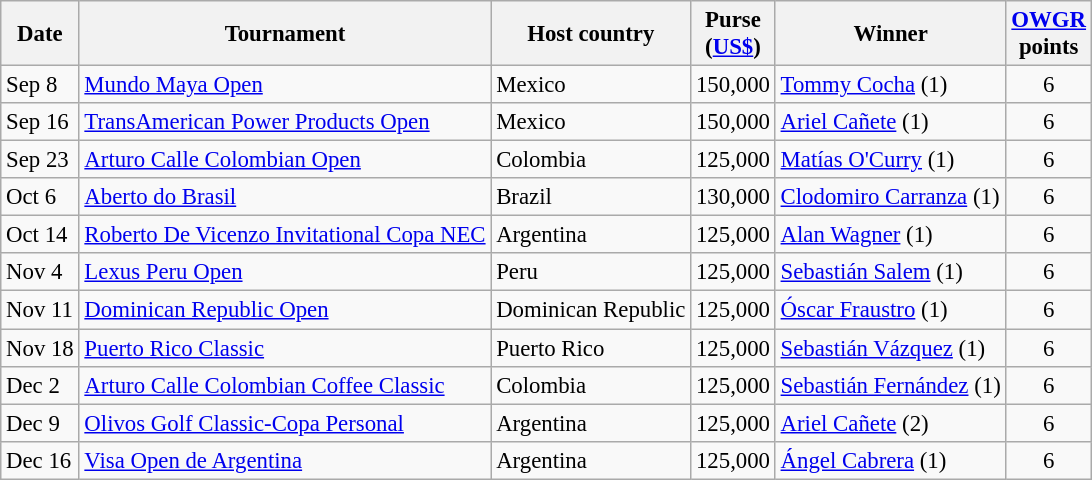<table class="wikitable" style="font-size:95%;">
<tr>
<th>Date</th>
<th>Tournament</th>
<th>Host country</th>
<th>Purse<br>(<a href='#'>US$</a>)</th>
<th>Winner</th>
<th><a href='#'>OWGR</a><br>points</th>
</tr>
<tr>
<td>Sep 8</td>
<td><a href='#'>Mundo Maya Open</a></td>
<td>Mexico</td>
<td align=right>150,000</td>
<td> <a href='#'>Tommy Cocha</a> (1)</td>
<td align=center>6</td>
</tr>
<tr>
<td>Sep 16</td>
<td><a href='#'>TransAmerican Power Products Open</a></td>
<td>Mexico</td>
<td align=right>150,000</td>
<td> <a href='#'>Ariel Cañete</a> (1)</td>
<td align=center>6</td>
</tr>
<tr>
<td>Sep 23</td>
<td><a href='#'>Arturo Calle Colombian Open</a></td>
<td>Colombia</td>
<td align=right>125,000</td>
<td> <a href='#'>Matías O'Curry</a> (1)</td>
<td align=center>6</td>
</tr>
<tr>
<td>Oct 6</td>
<td><a href='#'>Aberto do Brasil</a></td>
<td>Brazil</td>
<td align=right>130,000</td>
<td> <a href='#'>Clodomiro Carranza</a> (1)</td>
<td align=center>6</td>
</tr>
<tr>
<td>Oct 14</td>
<td><a href='#'>Roberto De Vicenzo Invitational Copa NEC</a></td>
<td>Argentina</td>
<td align=right>125,000</td>
<td> <a href='#'>Alan Wagner</a> (1)</td>
<td align=center>6</td>
</tr>
<tr>
<td>Nov 4</td>
<td><a href='#'>Lexus Peru Open</a></td>
<td>Peru</td>
<td align=right>125,000</td>
<td> <a href='#'>Sebastián Salem</a> (1)</td>
<td align=center>6</td>
</tr>
<tr>
<td>Nov 11</td>
<td><a href='#'>Dominican Republic Open</a></td>
<td>Dominican Republic</td>
<td align=right>125,000</td>
<td> <a href='#'>Óscar Fraustro</a> (1)</td>
<td align=center>6</td>
</tr>
<tr>
<td>Nov 18</td>
<td><a href='#'>Puerto Rico Classic</a></td>
<td>Puerto Rico</td>
<td align=right>125,000</td>
<td> <a href='#'>Sebastián Vázquez</a> (1)</td>
<td align=center>6</td>
</tr>
<tr>
<td>Dec 2</td>
<td><a href='#'>Arturo Calle Colombian Coffee Classic</a></td>
<td>Colombia</td>
<td align=right>125,000</td>
<td> <a href='#'>Sebastián Fernández</a> (1)</td>
<td align=center>6</td>
</tr>
<tr>
<td>Dec 9</td>
<td><a href='#'>Olivos Golf Classic-Copa Personal</a></td>
<td>Argentina</td>
<td align=right>125,000</td>
<td> <a href='#'>Ariel Cañete</a> (2)</td>
<td align=center>6</td>
</tr>
<tr>
<td>Dec 16</td>
<td><a href='#'>Visa Open de Argentina</a></td>
<td>Argentina</td>
<td align=right>125,000</td>
<td> <a href='#'>Ángel Cabrera</a> (1)</td>
<td align=center>6</td>
</tr>
</table>
